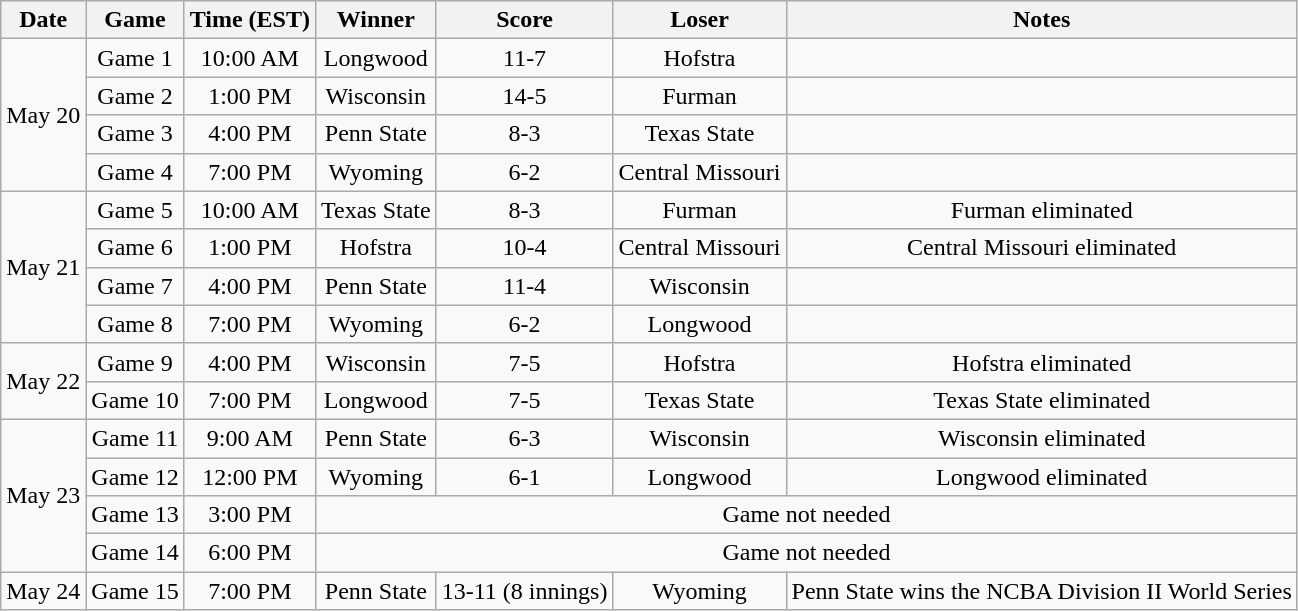<table class="wikitable">
<tr align="Center">
<th>Date</th>
<th>Game</th>
<th>Time (EST)</th>
<th>Winner</th>
<th>Score</th>
<th>Loser</th>
<th>Notes</th>
</tr>
<tr align="Center">
<td rowspan=4>May 20</td>
<td>Game 1</td>
<td>10:00 AM</td>
<td>Longwood</td>
<td>11-7</td>
<td>Hofstra</td>
<td></td>
</tr>
<tr align="Center">
<td>Game 2</td>
<td>1:00 PM</td>
<td>Wisconsin</td>
<td>14-5</td>
<td>Furman</td>
<td></td>
</tr>
<tr align="Center">
<td>Game 3</td>
<td>4:00 PM</td>
<td>Penn State</td>
<td>8-3</td>
<td>Texas State</td>
<td></td>
</tr>
<tr align="Center">
<td>Game 4</td>
<td>7:00 PM</td>
<td>Wyoming</td>
<td>6-2</td>
<td>Central Missouri</td>
<td></td>
</tr>
<tr align="Center">
<td rowspan=4>May 21</td>
<td>Game 5</td>
<td>10:00 AM</td>
<td>Texas State</td>
<td>8-3</td>
<td>Furman</td>
<td>Furman eliminated</td>
</tr>
<tr align="Center">
<td>Game 6</td>
<td>1:00 PM</td>
<td>Hofstra</td>
<td>10-4</td>
<td>Central Missouri</td>
<td>Central Missouri eliminated</td>
</tr>
<tr align="Center">
<td>Game 7</td>
<td>4:00 PM</td>
<td>Penn State</td>
<td>11-4</td>
<td>Wisconsin</td>
<td></td>
</tr>
<tr align="Center">
<td>Game 8</td>
<td>7:00 PM</td>
<td>Wyoming</td>
<td>6-2</td>
<td>Longwood</td>
<td></td>
</tr>
<tr align="Center">
<td rowspan=2>May 22</td>
<td>Game 9</td>
<td>4:00 PM</td>
<td>Wisconsin</td>
<td>7-5</td>
<td>Hofstra</td>
<td>Hofstra eliminated</td>
</tr>
<tr align="Center">
<td>Game 10</td>
<td>7:00 PM</td>
<td>Longwood</td>
<td>7-5</td>
<td>Texas State</td>
<td>Texas State eliminated</td>
</tr>
<tr align="Center">
<td rowspan=4>May 23</td>
<td>Game 11</td>
<td>9:00 AM</td>
<td>Penn State</td>
<td>6-3</td>
<td>Wisconsin</td>
<td>Wisconsin eliminated</td>
</tr>
<tr align="Center">
<td>Game 12</td>
<td>12:00 PM</td>
<td>Wyoming</td>
<td>6-1</td>
<td>Longwood</td>
<td>Longwood eliminated</td>
</tr>
<tr align="Center">
<td>Game 13</td>
<td>3:00 PM</td>
<td colspan=4>Game not needed</td>
</tr>
<tr align="Center">
<td>Game 14</td>
<td>6:00 PM</td>
<td colspan=4>Game not needed</td>
</tr>
<tr align="Center">
<td>May 24</td>
<td>Game 15</td>
<td>7:00 PM</td>
<td>Penn State</td>
<td>13-11 (8 innings)</td>
<td>Wyoming</td>
<td>Penn State wins the NCBA Division II World Series</td>
</tr>
</table>
